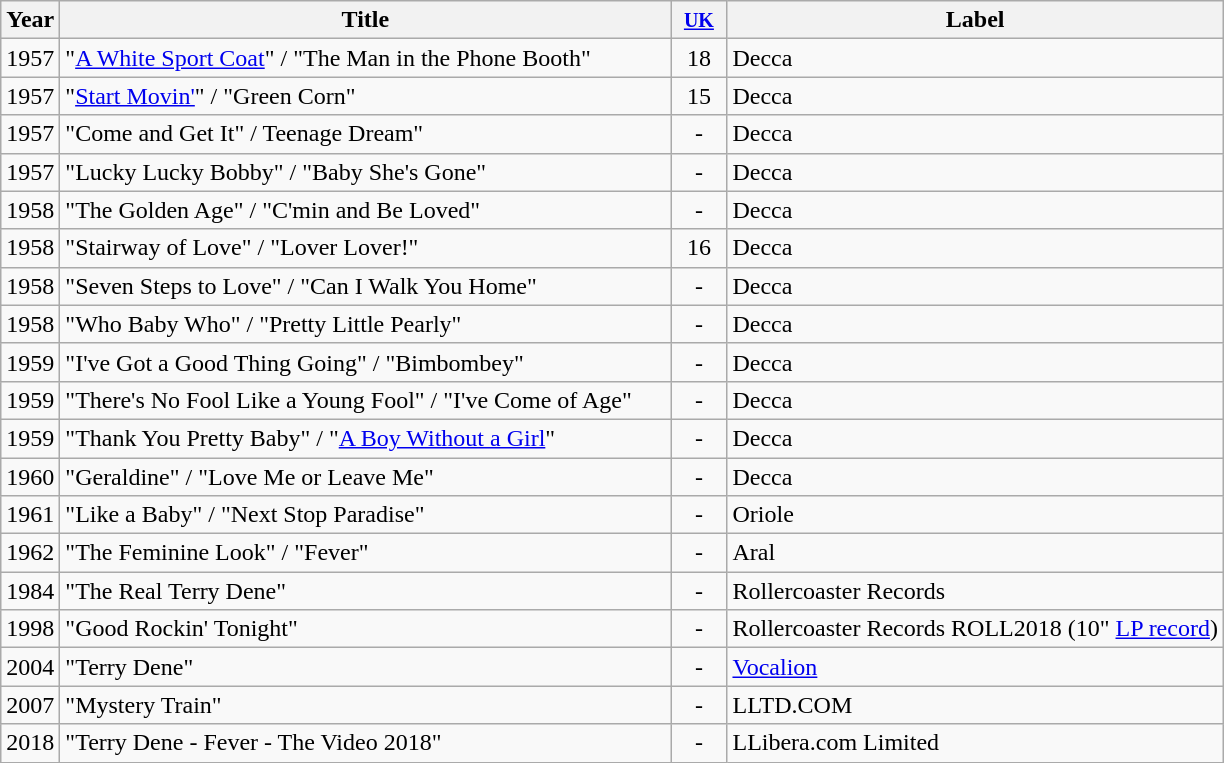<table class="wikitable">
<tr>
<th>Year</th>
<th width="400">Title</th>
<th width="30"><small><a href='#'>UK</a></small></th>
<th>Label</th>
</tr>
<tr>
<td align="center">1957</td>
<td>"<a href='#'>A White Sport Coat</a>" / "The Man in the Phone Booth"</td>
<td align="center">18</td>
<td>Decca</td>
</tr>
<tr>
<td align="center">1957</td>
<td>"<a href='#'>Start Movin'</a>" / "Green Corn"</td>
<td align="center">15</td>
<td>Decca</td>
</tr>
<tr>
<td align="center">1957</td>
<td>"Come and Get It" / Teenage Dream"</td>
<td align="center">-</td>
<td>Decca</td>
</tr>
<tr>
<td align="center">1957</td>
<td>"Lucky Lucky Bobby" / "Baby She's Gone"</td>
<td align="center">-</td>
<td>Decca</td>
</tr>
<tr>
<td align="center">1958</td>
<td>"The Golden Age" / "C'min and Be Loved"</td>
<td align="center">-</td>
<td>Decca</td>
</tr>
<tr>
<td align="center">1958</td>
<td>"Stairway of Love" / "Lover Lover!"</td>
<td align="center">16</td>
<td>Decca</td>
</tr>
<tr>
<td align="center">1958</td>
<td>"Seven Steps to Love" / "Can I Walk You Home"</td>
<td align="center">-</td>
<td>Decca</td>
</tr>
<tr>
<td align="center">1958</td>
<td>"Who Baby Who" / "Pretty Little Pearly"</td>
<td align="center">-</td>
<td>Decca</td>
</tr>
<tr>
<td align="center">1959</td>
<td>"I've Got a Good Thing Going" / "Bimbombey"</td>
<td align="center">-</td>
<td>Decca</td>
</tr>
<tr>
<td align="center">1959</td>
<td>"There's No Fool Like a Young Fool" / "I've Come of Age"</td>
<td align="center">-</td>
<td>Decca</td>
</tr>
<tr>
<td align="center">1959</td>
<td>"Thank You Pretty Baby" / "<a href='#'>A Boy Without a Girl</a>"</td>
<td align="center">-</td>
<td>Decca</td>
</tr>
<tr>
<td align="center">1960</td>
<td>"Geraldine" / "Love Me or Leave Me"</td>
<td align="center">-</td>
<td>Decca</td>
</tr>
<tr>
<td align="center">1961</td>
<td>"Like a Baby" / "Next Stop Paradise"</td>
<td align="center">-</td>
<td>Oriole</td>
</tr>
<tr>
<td align="center">1962</td>
<td>"The Feminine Look" / "Fever"</td>
<td align="center">-</td>
<td>Aral</td>
</tr>
<tr>
<td align="center">1984</td>
<td>"The Real Terry Dene"</td>
<td align="center">-</td>
<td>Rollercoaster Records</td>
</tr>
<tr>
<td align="center">1998</td>
<td>"Good Rockin' Tonight"</td>
<td align="center">-</td>
<td>Rollercoaster Records ROLL2018 (10" <a href='#'>LP record</a>)</td>
</tr>
<tr>
<td align="center">2004</td>
<td>"Terry Dene"</td>
<td align="center">-</td>
<td><a href='#'>Vocalion</a></td>
</tr>
<tr>
<td align="center">2007</td>
<td>"Mystery Train"</td>
<td align="center">-</td>
<td>LLTD.COM</td>
</tr>
<tr>
<td>2018</td>
<td>"Terry Dene - Fever - The Video 2018"</td>
<td align="center">-</td>
<td>LLibera.com Limited</td>
</tr>
</table>
